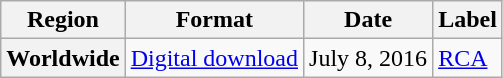<table class="wikitable plainrowheaders unsortable">
<tr>
<th>Region</th>
<th>Format</th>
<th>Date</th>
<th>Label</th>
</tr>
<tr>
<th scope="row">Worldwide</th>
<td><a href='#'>Digital download</a></td>
<td>July 8, 2016</td>
<td><a href='#'>RCA</a></td>
</tr>
</table>
